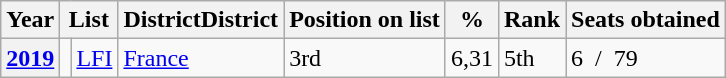<table class="wikitable">
<tr>
<th>Year</th>
<th colspan="2">List</th>
<th>DistrictDistrict</th>
<th>Position on list</th>
<th>%</th>
<th>Rank</th>
<th>Seats obtained</th>
</tr>
<tr>
<th><a href='#'>2019</a></th>
<td></td>
<td><a href='#'>LFI</a></td>
<td><a href='#'>France</a></td>
<td>3rd</td>
<td>6,31</td>
<td>5th</td>
<td>6  /  79</td>
</tr>
</table>
